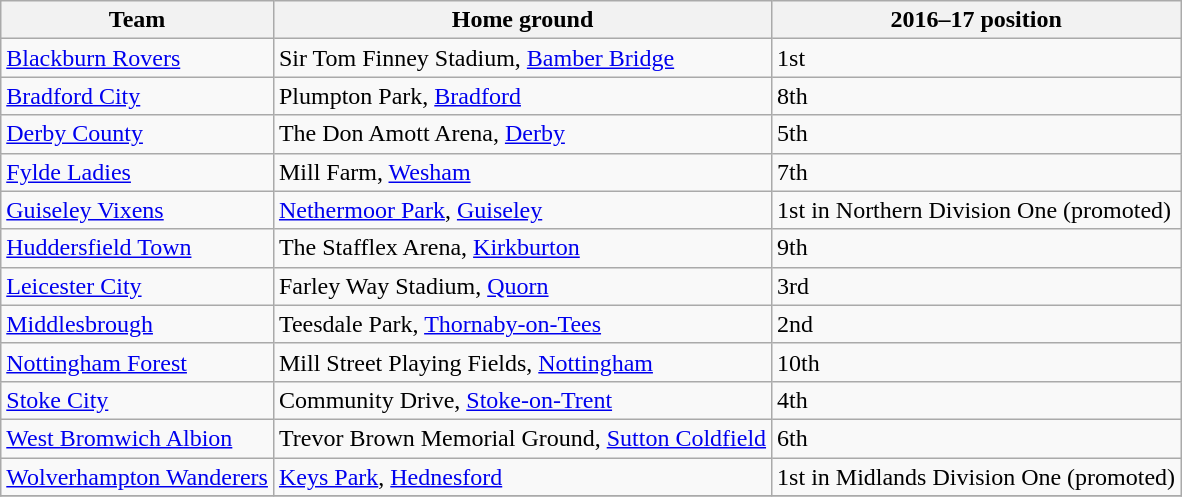<table class=wikitable>
<tr>
<th>Team</th>
<th>Home ground</th>
<th>2016–17 position</th>
</tr>
<tr>
<td><a href='#'>Blackburn Rovers</a></td>
<td>Sir Tom Finney Stadium, <a href='#'>Bamber Bridge</a></td>
<td>1st</td>
</tr>
<tr>
<td><a href='#'>Bradford City</a></td>
<td>Plumpton Park, <a href='#'>Bradford</a></td>
<td>8th</td>
</tr>
<tr>
<td><a href='#'>Derby County</a></td>
<td>The Don Amott Arena, <a href='#'>Derby</a></td>
<td>5th</td>
</tr>
<tr>
<td><a href='#'>Fylde Ladies</a></td>
<td>Mill Farm, <a href='#'>Wesham</a></td>
<td>7th</td>
</tr>
<tr>
<td><a href='#'>Guiseley Vixens</a></td>
<td><a href='#'>Nethermoor Park</a>, <a href='#'>Guiseley</a></td>
<td>1st in Northern Division One (promoted)</td>
</tr>
<tr>
<td><a href='#'>Huddersfield Town</a></td>
<td>The Stafflex Arena, <a href='#'>Kirkburton</a></td>
<td>9th</td>
</tr>
<tr>
<td><a href='#'>Leicester City </a></td>
<td>Farley Way Stadium, <a href='#'>Quorn</a></td>
<td>3rd</td>
</tr>
<tr>
<td><a href='#'>Middlesbrough</a></td>
<td>Teesdale Park, <a href='#'>Thornaby-on-Tees</a></td>
<td>2nd</td>
</tr>
<tr>
<td><a href='#'>Nottingham Forest</a></td>
<td>Mill Street Playing Fields, <a href='#'>Nottingham</a></td>
<td>10th</td>
</tr>
<tr>
<td><a href='#'>Stoke City</a></td>
<td>Community Drive, <a href='#'>Stoke-on-Trent</a></td>
<td>4th</td>
</tr>
<tr>
<td><a href='#'>West Bromwich Albion</a></td>
<td>Trevor Brown Memorial Ground, <a href='#'>Sutton Coldfield</a></td>
<td>6th</td>
</tr>
<tr>
<td><a href='#'>Wolverhampton Wanderers</a></td>
<td><a href='#'>Keys Park</a>, <a href='#'>Hednesford</a></td>
<td>1st in Midlands Division One (promoted)</td>
</tr>
<tr>
</tr>
</table>
